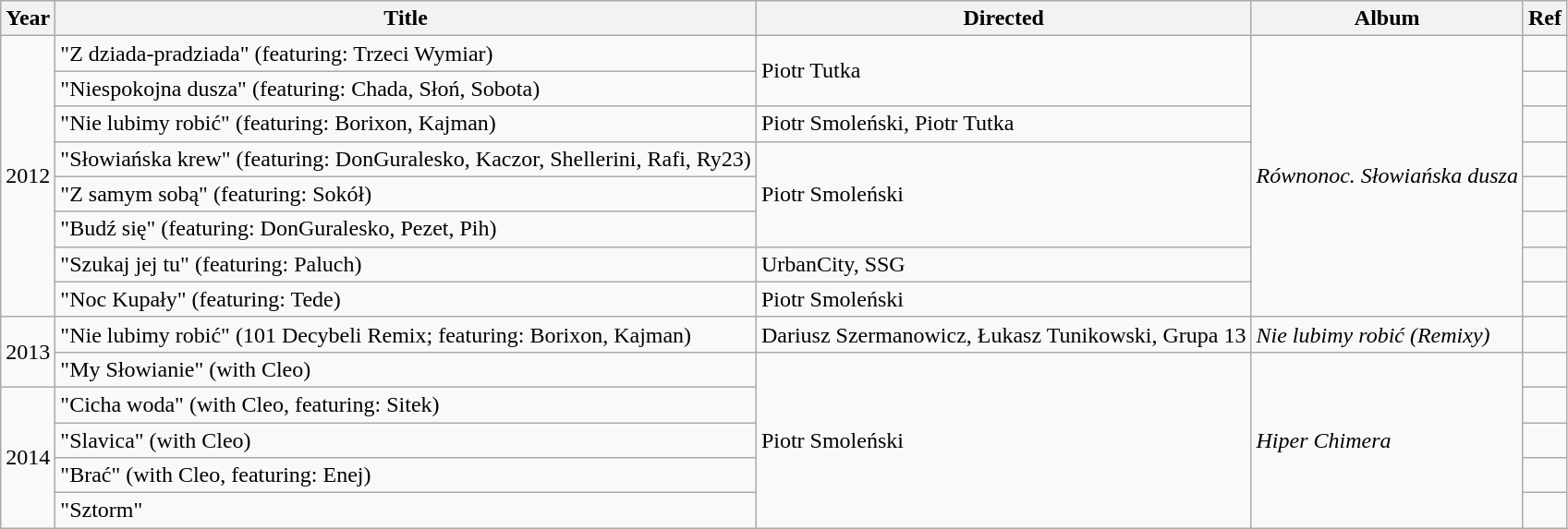<table class="wikitable">
<tr>
<th>Year</th>
<th>Title</th>
<th>Directed</th>
<th>Album</th>
<th>Ref</th>
</tr>
<tr>
<td rowspan=8>2012</td>
<td>"Z dziada-pradziada" <span>(featuring: Trzeci Wymiar)</span></td>
<td rowspan=2>Piotr Tutka</td>
<td rowspan=8><em>Równonoc. Słowiańska dusza</em></td>
<td></td>
</tr>
<tr>
<td>"Niespokojna dusza" <span>(featuring: Chada, Słoń, Sobota)</span></td>
<td></td>
</tr>
<tr>
<td>"Nie lubimy robić" <span>(featuring: Borixon, Kajman)</span></td>
<td>Piotr Smoleński, Piotr Tutka</td>
<td></td>
</tr>
<tr>
<td>"Słowiańska krew" <span>(featuring: DonGuralesko, Kaczor, Shellerini, Rafi, Ry23)</span></td>
<td rowspan=3>Piotr Smoleński</td>
<td></td>
</tr>
<tr>
<td>"Z samym sobą" <span>(featuring: Sokół)</span></td>
<td></td>
</tr>
<tr>
<td>"Budź się" <span>(featuring: DonGuralesko, Pezet, Pih)</span></td>
<td></td>
</tr>
<tr>
<td>"Szukaj jej tu" <span>(featuring: Paluch)</span></td>
<td>UrbanCity, SSG</td>
<td></td>
</tr>
<tr>
<td>"Noc Kupały" <span>(featuring: Tede)</span></td>
<td>Piotr Smoleński</td>
<td></td>
</tr>
<tr>
<td rowspan=2>2013</td>
<td>"Nie lubimy robić" <span>(101 Decybeli Remix; featuring: Borixon, Kajman)</span></td>
<td>Dariusz Szermanowicz, Łukasz Tunikowski, Grupa 13</td>
<td><em>Nie lubimy robić (Remixy)</em></td>
<td></td>
</tr>
<tr>
<td>"My Słowianie" <span>(with Cleo)</span></td>
<td rowspan=5>Piotr Smoleński</td>
<td rowspan=5><em>Hiper Chimera</em></td>
<td></td>
</tr>
<tr>
<td rowspan=4>2014</td>
<td>"Cicha woda" <span>(with Cleo, featuring: Sitek)</span></td>
<td></td>
</tr>
<tr>
<td>"Slavica" <span>(with Cleo)</span></td>
<td></td>
</tr>
<tr>
<td>"Brać" <span>(with Cleo, featuring: Enej)</span></td>
<td></td>
</tr>
<tr>
<td>"Sztorm"</td>
<td></td>
</tr>
</table>
